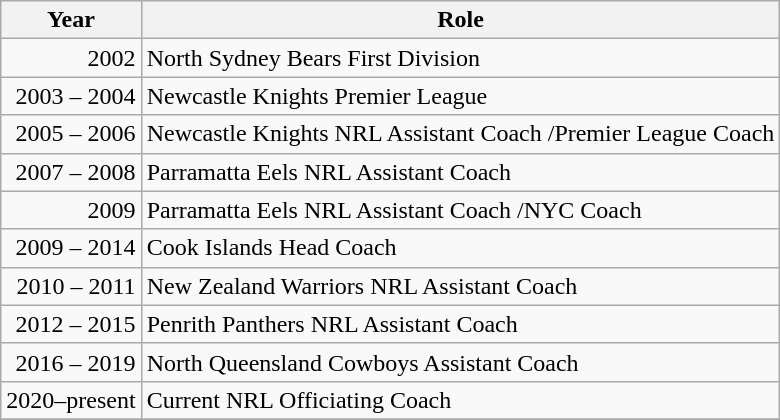<table class="wikitable" style="text-align:center">
<tr>
<th>Year</th>
<th>Role</th>
</tr>
<tr>
<td align=right>2002</td>
<td align=left>North Sydney Bears First Division</td>
</tr>
<tr>
<td align=right>2003 – 2004</td>
<td align=left>Newcastle Knights Premier League</td>
</tr>
<tr>
<td align=right>2005 – 2006</td>
<td align=left>Newcastle Knights NRL Assistant Coach /Premier League Coach</td>
</tr>
<tr>
<td align=right>2007 – 2008</td>
<td align=left>Parramatta Eels NRL Assistant Coach</td>
</tr>
<tr>
<td align=right>2009</td>
<td align=left>Parramatta Eels NRL Assistant Coach /NYC Coach</td>
</tr>
<tr>
<td align=right>2009 – 2014</td>
<td align=left>Cook Islands Head Coach</td>
</tr>
<tr>
<td align=right>2010 – 2011</td>
<td align=left>New Zealand Warriors NRL Assistant Coach</td>
</tr>
<tr>
<td align=right>2012 – 2015</td>
<td align=left>Penrith Panthers NRL Assistant Coach</td>
</tr>
<tr>
<td align=right>2016 – 2019</td>
<td align=left>North Queensland Cowboys Assistant Coach</td>
</tr>
<tr>
<td align=right>2020–present</td>
<td align=left>Current NRL Officiating Coach</td>
</tr>
<tr>
</tr>
</table>
